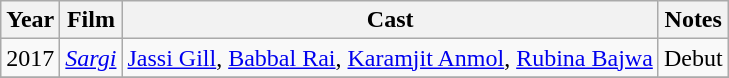<table class="wikitable">
<tr>
<th>Year</th>
<th>Film</th>
<th>Cast</th>
<th>Notes</th>
</tr>
<tr>
<td>2017</td>
<td><em><a href='#'>Sargi</a></em></td>
<td><a href='#'>Jassi Gill</a>, <a href='#'>Babbal Rai</a>, <a href='#'>Karamjit Anmol</a>, <a href='#'>Rubina Bajwa</a></td>
<td>Debut</td>
</tr>
<tr>
</tr>
</table>
